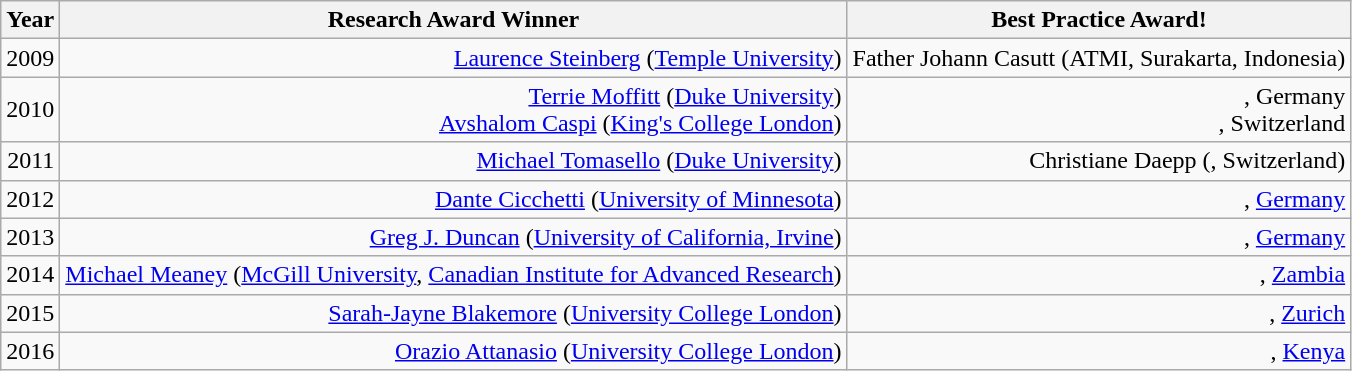<table class="wikitable" style="text-align: right">
<tr>
<th>Year</th>
<th>Research Award Winner</th>
<th>Best Practice Award!</th>
</tr>
<tr>
<td>2009</td>
<td><a href='#'>Laurence Steinberg</a> (<a href='#'>Temple University</a>)</td>
<td>Father Johann Casutt (ATMI, Surakarta, Indonesia)</td>
</tr>
<tr>
<td>2010</td>
<td><a href='#'>Terrie Moffitt</a> (<a href='#'>Duke University</a>)<br><a href='#'>Avshalom Caspi</a> (<a href='#'>King's College London</a>)</td>
<td>, Germany<br>, Switzerland</td>
</tr>
<tr>
<td>2011</td>
<td><a href='#'>Michael Tomasello</a> (<a href='#'>Duke University</a>)</td>
<td>Christiane Daepp (, Switzerland)</td>
</tr>
<tr>
<td>2012</td>
<td><a href='#'>Dante Cicchetti</a> (<a href='#'>University of Minnesota</a>)</td>
<td>, <a href='#'>Germany</a></td>
</tr>
<tr>
<td>2013</td>
<td><a href='#'>Greg J. Duncan</a> (<a href='#'>University of California, Irvine</a>)</td>
<td>, <a href='#'>Germany</a></td>
</tr>
<tr>
<td>2014</td>
<td><a href='#'>Michael Meaney</a> (<a href='#'>McGill University</a>, <a href='#'>Canadian Institute for Advanced Research</a>)</td>
<td>, <a href='#'>Zambia</a></td>
</tr>
<tr>
<td>2015</td>
<td><a href='#'>Sarah-Jayne Blakemore</a> (<a href='#'>University College London</a>)</td>
<td>, <a href='#'>Zurich</a></td>
</tr>
<tr>
<td>2016</td>
<td><a href='#'>Orazio Attanasio</a> (<a href='#'>University College London</a>)</td>
<td>, <a href='#'>Kenya</a></td>
</tr>
</table>
